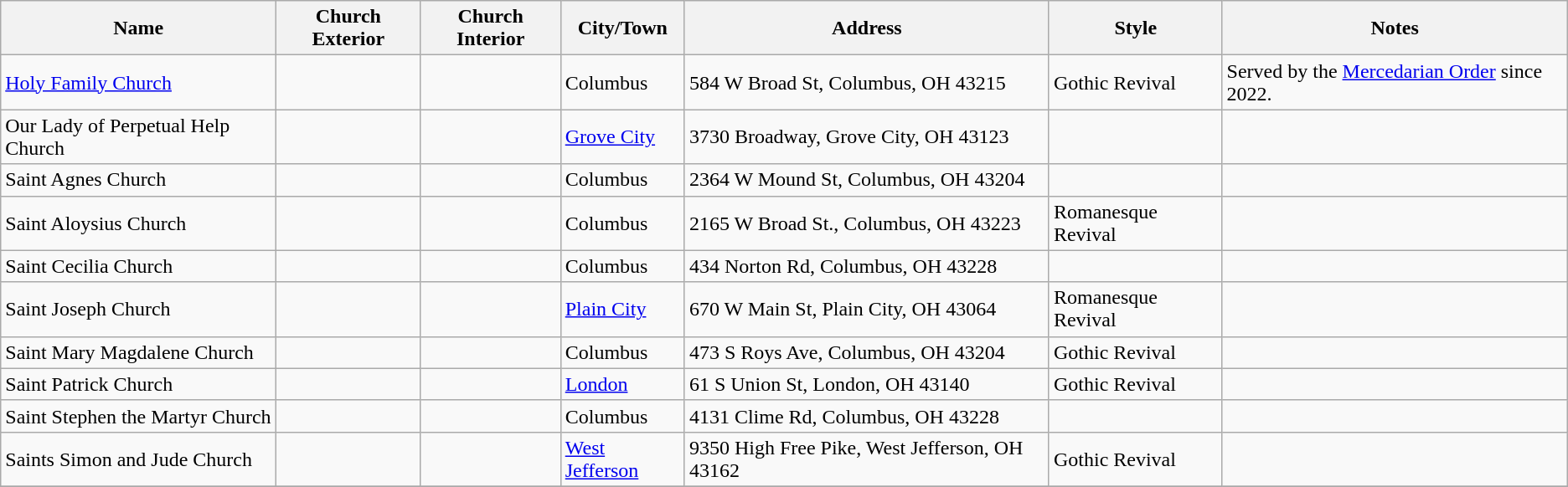<table class="wikitable sortable">
<tr>
<th style="background:light gray; color:black">Name</th>
<th class="unsortable" style="background:light gray; color:black">Church Exterior</th>
<th class="unsortable" style="background:light gray; color:black">Church Interior</th>
<th style="background:light gray; color:black">City/Town</th>
<th class="unsortable" style="background:light gray; color:black">Address</th>
<th style="background:light gray; color:black">Style</th>
<th class="unsortable" style="background:light gray; color:black">Notes</th>
</tr>
<tr>
<td><a href='#'>Holy Family Church</a></td>
<td></td>
<td></td>
<td>Columbus</td>
<td>584 W Broad St, Columbus, OH 43215</td>
<td>Gothic Revival</td>
<td>Served by the <a href='#'>Mercedarian Order</a> since 2022.</td>
</tr>
<tr>
<td>Our Lady of Perpetual Help Church</td>
<td></td>
<td></td>
<td><a href='#'>Grove City</a></td>
<td>3730 Broadway, Grove City, OH 43123</td>
<td></td>
<td></td>
</tr>
<tr>
<td>Saint Agnes Church</td>
<td></td>
<td></td>
<td>Columbus</td>
<td>2364 W Mound St, Columbus, OH 43204</td>
<td></td>
<td></td>
</tr>
<tr>
<td>Saint Aloysius Church</td>
<td></td>
<td></td>
<td>Columbus</td>
<td>2165 W Broad St., Columbus, OH 43223</td>
<td>Romanesque Revival</td>
<td></td>
</tr>
<tr>
<td>Saint Cecilia Church</td>
<td></td>
<td></td>
<td>Columbus</td>
<td>434 Norton Rd, Columbus, OH 43228</td>
<td></td>
<td></td>
</tr>
<tr>
<td>Saint Joseph Church</td>
<td></td>
<td></td>
<td><a href='#'>Plain City</a></td>
<td>670 W Main St, Plain City, OH 43064</td>
<td>Romanesque Revival</td>
<td></td>
</tr>
<tr>
<td>Saint Mary Magdalene Church</td>
<td></td>
<td></td>
<td>Columbus</td>
<td>473 S Roys Ave, Columbus, OH 43204</td>
<td>Gothic Revival</td>
<td></td>
</tr>
<tr>
<td>Saint Patrick Church</td>
<td></td>
<td></td>
<td><a href='#'>London</a></td>
<td>61 S Union St, London, OH 43140</td>
<td>Gothic Revival</td>
<td></td>
</tr>
<tr>
<td>Saint Stephen the Martyr Church</td>
<td></td>
<td></td>
<td>Columbus</td>
<td>4131 Clime Rd, Columbus, OH 43228</td>
<td></td>
<td></td>
</tr>
<tr>
<td>Saints Simon and Jude Church</td>
<td></td>
<td></td>
<td><a href='#'>West Jefferson</a></td>
<td>9350 High Free Pike, West Jefferson, OH 43162</td>
<td>Gothic Revival</td>
<td></td>
</tr>
<tr>
</tr>
</table>
